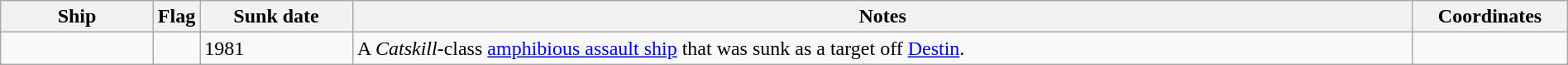<table class=wikitable | style = "width:100%">
<tr>
<th style="width:10%">Ship</th>
<th>Flag</th>
<th style="width:10%">Sunk date</th>
<th style="width:70%">Notes</th>
<th style="width:10%">Coordinates</th>
</tr>
<tr>
<td></td>
<td></td>
<td>1981</td>
<td>A <em>Catskill</em>-class <a href='#'>amphibious assault ship</a> that was sunk as a target off <a href='#'>Destin</a>.</td>
<td></td>
</tr>
</table>
